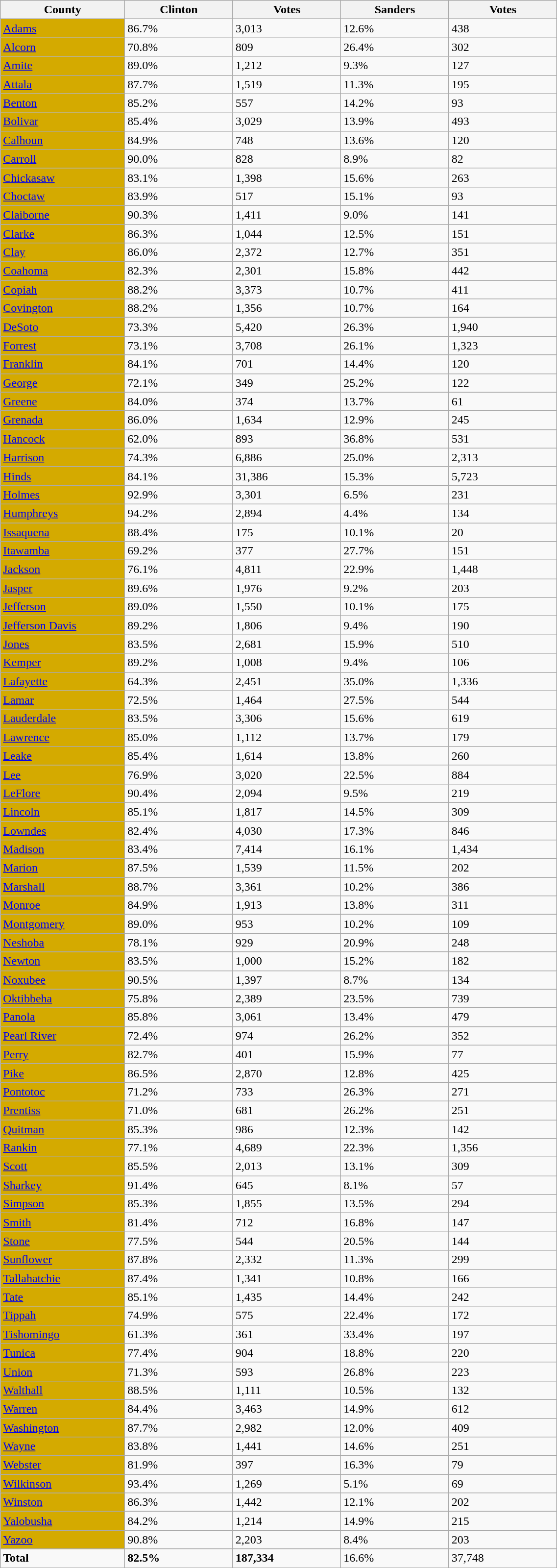<table width="60%" class="wikitable sortable">
<tr>
<th width="11%">County</th>
<th width="10%">Clinton</th>
<th width="10%">Votes</th>
<th width="10%">Sanders</th>
<th width="10%">Votes</th>
</tr>
<tr>
<td style="background:#D4AA00;"><a href='#'>Adams</a></td>
<td>86.7%</td>
<td>3,013</td>
<td>12.6%</td>
<td>438</td>
</tr>
<tr>
<td style="background:#D4AA00;"><a href='#'>Alcorn</a></td>
<td>70.8%</td>
<td>809</td>
<td>26.4%</td>
<td>302</td>
</tr>
<tr>
<td style="background:#D4AA00;"><a href='#'>Amite</a></td>
<td>89.0%</td>
<td>1,212</td>
<td>9.3%</td>
<td>127</td>
</tr>
<tr>
<td style="background:#D4AA00;"><a href='#'>Attala</a></td>
<td>87.7%</td>
<td>1,519</td>
<td>11.3%</td>
<td>195</td>
</tr>
<tr>
<td style="background:#D4AA00;"><a href='#'>Benton</a></td>
<td>85.2%</td>
<td>557</td>
<td>14.2%</td>
<td>93</td>
</tr>
<tr>
<td style="background:#D4AA00;"><a href='#'>Bolivar</a></td>
<td>85.4%</td>
<td>3,029</td>
<td>13.9%</td>
<td>493</td>
</tr>
<tr>
<td style="background:#D4AA00;"><a href='#'>Calhoun</a></td>
<td>84.9%</td>
<td>748</td>
<td>13.6%</td>
<td>120</td>
</tr>
<tr>
<td style="background:#D4AA00;"><a href='#'>Carroll</a></td>
<td>90.0%</td>
<td>828</td>
<td>8.9%</td>
<td>82</td>
</tr>
<tr>
<td style="background:#D4AA00;"><a href='#'>Chickasaw</a></td>
<td>83.1%</td>
<td>1,398</td>
<td>15.6%</td>
<td>263</td>
</tr>
<tr>
<td style="background:#D4AA00;"><a href='#'>Choctaw</a></td>
<td>83.9%</td>
<td>517</td>
<td>15.1%</td>
<td>93</td>
</tr>
<tr>
<td style="background:#D4AA00;"><a href='#'>Claiborne</a></td>
<td>90.3%</td>
<td>1,411</td>
<td>9.0%</td>
<td>141</td>
</tr>
<tr>
<td style="background:#D4AA00;"><a href='#'>Clarke</a></td>
<td>86.3%</td>
<td>1,044</td>
<td>12.5%</td>
<td>151</td>
</tr>
<tr>
<td style="background:#D4AA00;"><a href='#'>Clay</a></td>
<td>86.0%</td>
<td>2,372</td>
<td>12.7%</td>
<td>351</td>
</tr>
<tr>
<td style="background:#D4AA00;"><a href='#'>Coahoma</a></td>
<td>82.3%</td>
<td>2,301</td>
<td>15.8%</td>
<td>442</td>
</tr>
<tr>
<td style="background:#D4AA00;"><a href='#'>Copiah</a></td>
<td>88.2%</td>
<td>3,373</td>
<td>10.7%</td>
<td>411</td>
</tr>
<tr>
<td style="background:#D4AA00;"><a href='#'>Covington</a></td>
<td>88.2%</td>
<td>1,356</td>
<td>10.7%</td>
<td>164</td>
</tr>
<tr>
<td style="background:#D4AA00;"><a href='#'>DeSoto</a></td>
<td>73.3%</td>
<td>5,420</td>
<td>26.3%</td>
<td>1,940</td>
</tr>
<tr>
<td style="background:#D4AA00;"><a href='#'>Forrest</a></td>
<td>73.1%</td>
<td>3,708</td>
<td>26.1%</td>
<td>1,323</td>
</tr>
<tr>
<td style="background:#D4AA00;"><a href='#'>Franklin</a></td>
<td>84.1%</td>
<td>701</td>
<td>14.4%</td>
<td>120</td>
</tr>
<tr>
<td style="background:#D4AA00;"><a href='#'>George</a></td>
<td>72.1%</td>
<td>349</td>
<td>25.2%</td>
<td>122</td>
</tr>
<tr>
<td style="background:#D4AA00;"><a href='#'>Greene</a></td>
<td>84.0%</td>
<td>374</td>
<td>13.7%</td>
<td>61</td>
</tr>
<tr>
<td style="background:#D4AA00;"><a href='#'>Grenada</a></td>
<td>86.0%</td>
<td>1,634</td>
<td>12.9%</td>
<td>245</td>
</tr>
<tr>
<td style="background:#D4AA00;"><a href='#'>Hancock</a></td>
<td>62.0%</td>
<td>893</td>
<td>36.8%</td>
<td>531</td>
</tr>
<tr>
<td style="background:#D4AA00;"><a href='#'>Harrison</a></td>
<td>74.3%</td>
<td>6,886</td>
<td>25.0%</td>
<td>2,313</td>
</tr>
<tr>
<td style="background:#D4AA00;"><a href='#'>Hinds</a></td>
<td>84.1%</td>
<td>31,386</td>
<td>15.3%</td>
<td>5,723</td>
</tr>
<tr>
<td style="background:#D4AA00;"><a href='#'>Holmes</a></td>
<td>92.9%</td>
<td>3,301</td>
<td>6.5%</td>
<td>231</td>
</tr>
<tr>
<td style="background:#D4AA00;"><a href='#'>Humphreys</a></td>
<td>94.2%</td>
<td>2,894</td>
<td>4.4%</td>
<td>134</td>
</tr>
<tr>
<td style="background:#D4AA00;"><a href='#'>Issaquena</a></td>
<td>88.4%</td>
<td>175</td>
<td>10.1%</td>
<td>20</td>
</tr>
<tr>
<td style="background:#D4AA00;"><a href='#'>Itawamba</a></td>
<td>69.2%</td>
<td>377</td>
<td>27.7%</td>
<td>151</td>
</tr>
<tr>
<td style="background:#D4AA00;"><a href='#'>Jackson</a></td>
<td>76.1%</td>
<td>4,811</td>
<td>22.9%</td>
<td>1,448</td>
</tr>
<tr>
<td style="background:#D4AA00;"><a href='#'>Jasper</a></td>
<td>89.6%</td>
<td>1,976</td>
<td>9.2%</td>
<td>203</td>
</tr>
<tr>
<td style="background:#D4AA00;"><a href='#'>Jefferson</a></td>
<td>89.0%</td>
<td>1,550</td>
<td>10.1%</td>
<td>175</td>
</tr>
<tr>
<td style="background:#D4AA00;"><a href='#'>Jefferson Davis</a></td>
<td>89.2%</td>
<td>1,806</td>
<td>9.4%</td>
<td>190</td>
</tr>
<tr>
<td style="background:#D4AA00;"><a href='#'>Jones</a></td>
<td>83.5%</td>
<td>2,681</td>
<td>15.9%</td>
<td>510</td>
</tr>
<tr>
<td style="background:#D4AA00;"><a href='#'>Kemper</a></td>
<td>89.2%</td>
<td>1,008</td>
<td>9.4%</td>
<td>106</td>
</tr>
<tr>
<td style="background:#D4AA00;"><a href='#'>Lafayette</a></td>
<td>64.3%</td>
<td>2,451</td>
<td>35.0%</td>
<td>1,336</td>
</tr>
<tr>
<td style="background:#D4AA00;"><a href='#'>Lamar</a></td>
<td>72.5%</td>
<td>1,464</td>
<td>27.5%</td>
<td>544</td>
</tr>
<tr>
<td style="background:#D4AA00;"><a href='#'>Lauderdale</a></td>
<td>83.5%</td>
<td>3,306</td>
<td>15.6%</td>
<td>619</td>
</tr>
<tr>
<td style="background:#D4AA00;"><a href='#'>Lawrence</a></td>
<td>85.0%</td>
<td>1,112</td>
<td>13.7%</td>
<td>179</td>
</tr>
<tr>
<td style="background:#D4AA00;"><a href='#'>Leake</a></td>
<td>85.4%</td>
<td>1,614</td>
<td>13.8%</td>
<td>260</td>
</tr>
<tr>
<td style="background:#D4AA00;"><a href='#'>Lee</a></td>
<td>76.9%</td>
<td>3,020</td>
<td>22.5%</td>
<td>884</td>
</tr>
<tr>
<td style="background:#D4AA00;"><a href='#'>LeFlore</a></td>
<td>90.4%</td>
<td>2,094</td>
<td>9.5%</td>
<td>219</td>
</tr>
<tr>
<td style="background:#D4AA00;"><a href='#'>Lincoln</a></td>
<td>85.1%</td>
<td>1,817</td>
<td>14.5%</td>
<td>309</td>
</tr>
<tr>
<td style="background:#D4AA00;"><a href='#'>Lowndes</a></td>
<td>82.4%</td>
<td>4,030</td>
<td>17.3%</td>
<td>846</td>
</tr>
<tr>
<td style="background:#D4AA00;"><a href='#'>Madison</a></td>
<td>83.4%</td>
<td>7,414</td>
<td>16.1%</td>
<td>1,434</td>
</tr>
<tr>
<td style="background:#D4AA00;"><a href='#'>Marion</a></td>
<td>87.5%</td>
<td>1,539</td>
<td>11.5%</td>
<td>202</td>
</tr>
<tr>
<td style="background:#D4AA00;"><a href='#'>Marshall</a></td>
<td>88.7%</td>
<td>3,361</td>
<td>10.2%</td>
<td>386</td>
</tr>
<tr>
<td style="background:#D4AA00;"><a href='#'>Monroe</a></td>
<td>84.9%</td>
<td>1,913</td>
<td>13.8%</td>
<td>311</td>
</tr>
<tr>
<td style="background:#D4AA00;"><a href='#'>Montgomery</a></td>
<td>89.0%</td>
<td>953</td>
<td>10.2%</td>
<td>109</td>
</tr>
<tr>
<td style="background:#D4AA00;"><a href='#'>Neshoba</a></td>
<td>78.1%</td>
<td>929</td>
<td>20.9%</td>
<td>248</td>
</tr>
<tr>
<td style="background:#D4AA00;"><a href='#'>Newton</a></td>
<td>83.5%</td>
<td>1,000</td>
<td>15.2%</td>
<td>182</td>
</tr>
<tr>
<td style="background:#D4AA00;"><a href='#'>Noxubee</a></td>
<td>90.5%</td>
<td>1,397</td>
<td>8.7%</td>
<td>134</td>
</tr>
<tr>
<td style="background:#D4AA00;"><a href='#'>Oktibbeha</a></td>
<td>75.8%</td>
<td>2,389</td>
<td>23.5%</td>
<td>739</td>
</tr>
<tr>
<td style="background:#D4AA00;"><a href='#'>Panola</a></td>
<td>85.8%</td>
<td>3,061</td>
<td>13.4%</td>
<td>479</td>
</tr>
<tr>
<td style="background:#D4AA00;"><a href='#'>Pearl River</a></td>
<td>72.4%</td>
<td>974</td>
<td>26.2%</td>
<td>352</td>
</tr>
<tr>
<td style="background:#D4AA00;"><a href='#'>Perry</a></td>
<td>82.7%</td>
<td>401</td>
<td>15.9%</td>
<td>77</td>
</tr>
<tr>
<td style="background:#D4AA00;"><a href='#'>Pike</a></td>
<td>86.5%</td>
<td>2,870</td>
<td>12.8%</td>
<td>425</td>
</tr>
<tr>
<td style="background:#D4AA00;"><a href='#'>Pontotoc</a></td>
<td>71.2%</td>
<td>733</td>
<td>26.3%</td>
<td>271</td>
</tr>
<tr>
<td style="background:#D4AA00;"><a href='#'>Prentiss</a></td>
<td>71.0%</td>
<td>681</td>
<td>26.2%</td>
<td>251</td>
</tr>
<tr>
<td style="background:#D4AA00;"><a href='#'>Quitman</a></td>
<td>85.3%</td>
<td>986</td>
<td>12.3%</td>
<td>142</td>
</tr>
<tr>
<td style="background:#D4AA00;"><a href='#'>Rankin</a></td>
<td>77.1%</td>
<td>4,689</td>
<td>22.3%</td>
<td>1,356</td>
</tr>
<tr>
<td style="background:#D4AA00;"><a href='#'>Scott</a></td>
<td>85.5%</td>
<td>2,013</td>
<td>13.1%</td>
<td>309</td>
</tr>
<tr>
<td style="background:#D4AA00;"><a href='#'>Sharkey</a></td>
<td>91.4%</td>
<td>645</td>
<td>8.1%</td>
<td>57</td>
</tr>
<tr>
<td style="background:#D4AA00;"><a href='#'>Simpson</a></td>
<td>85.3%</td>
<td>1,855</td>
<td>13.5%</td>
<td>294</td>
</tr>
<tr>
<td style="background:#D4AA00;"><a href='#'>Smith</a></td>
<td>81.4%</td>
<td>712</td>
<td>16.8%</td>
<td>147</td>
</tr>
<tr>
<td style="background:#D4AA00;"><a href='#'>Stone</a></td>
<td>77.5%</td>
<td>544</td>
<td>20.5%</td>
<td>144</td>
</tr>
<tr>
<td style="background:#D4AA00;"><a href='#'>Sunflower</a></td>
<td>87.8%</td>
<td>2,332</td>
<td>11.3%</td>
<td>299</td>
</tr>
<tr>
<td style="background:#D4AA00;"><a href='#'>Tallahatchie</a></td>
<td>87.4%</td>
<td>1,341</td>
<td>10.8%</td>
<td>166</td>
</tr>
<tr>
<td style="background:#D4AA00;"><a href='#'>Tate</a></td>
<td>85.1%</td>
<td>1,435</td>
<td>14.4%</td>
<td>242</td>
</tr>
<tr>
<td style="background:#D4AA00;"><a href='#'>Tippah</a></td>
<td>74.9%</td>
<td>575</td>
<td>22.4%</td>
<td>172</td>
</tr>
<tr>
<td style="background:#D4AA00;"><a href='#'>Tishomingo</a></td>
<td>61.3%</td>
<td>361</td>
<td>33.4%</td>
<td>197</td>
</tr>
<tr>
<td style="background:#D4AA00;"><a href='#'>Tunica</a></td>
<td>77.4%</td>
<td>904</td>
<td>18.8%</td>
<td>220</td>
</tr>
<tr>
<td style="background:#D4AA00;"><a href='#'>Union</a></td>
<td>71.3%</td>
<td>593</td>
<td>26.8%</td>
<td>223</td>
</tr>
<tr>
<td style="background:#D4AA00;"><a href='#'>Walthall</a></td>
<td>88.5%</td>
<td>1,111</td>
<td>10.5%</td>
<td>132</td>
</tr>
<tr>
<td style="background:#D4AA00;"><a href='#'>Warren</a></td>
<td>84.4%</td>
<td>3,463</td>
<td>14.9%</td>
<td>612</td>
</tr>
<tr>
<td style="background:#D4AA00;"><a href='#'>Washington</a></td>
<td>87.7%</td>
<td>2,982</td>
<td>12.0%</td>
<td>409</td>
</tr>
<tr>
<td style="background:#D4AA00;"><a href='#'>Wayne</a></td>
<td>83.8%</td>
<td>1,441</td>
<td>14.6%</td>
<td>251</td>
</tr>
<tr>
<td style="background:#D4AA00;"><a href='#'>Webster</a></td>
<td>81.9%</td>
<td>397</td>
<td>16.3%</td>
<td>79</td>
</tr>
<tr>
<td style="background:#D4AA00;"><a href='#'>Wilkinson</a></td>
<td>93.4%</td>
<td>1,269</td>
<td>5.1%</td>
<td>69</td>
</tr>
<tr>
<td style="background:#D4AA00;"><a href='#'>Winston</a></td>
<td>86.3%</td>
<td>1,442</td>
<td>12.1%</td>
<td>202</td>
</tr>
<tr>
<td style="background:#D4AA00;"><a href='#'>Yalobusha</a></td>
<td>84.2%</td>
<td>1,214</td>
<td>14.9%</td>
<td>215</td>
</tr>
<tr>
<td style="background:#D4AA00;"><a href='#'>Yazoo</a></td>
<td>90.8%</td>
<td>2,203</td>
<td>8.4%</td>
<td>203</td>
</tr>
<tr>
<td><strong>Total</strong></td>
<td><strong>82.5%</strong></td>
<td><strong>187,334</strong></td>
<td>16.6%</td>
<td>37,748</td>
</tr>
</table>
